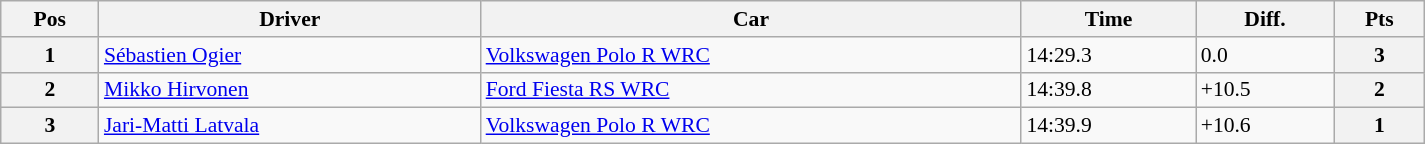<table class="wikitable" width=80% style="text-align: left; font-size: 90%; max-width: 950px;">
<tr>
<th>Pos</th>
<th>Driver</th>
<th>Car</th>
<th>Time</th>
<th>Diff.</th>
<th>Pts</th>
</tr>
<tr>
<th>1</th>
<td> <a href='#'>Sébastien Ogier</a></td>
<td><a href='#'>Volkswagen Polo R WRC</a></td>
<td>14:29.3</td>
<td>0.0</td>
<th><strong>3</strong></th>
</tr>
<tr>
<th>2</th>
<td> <a href='#'>Mikko Hirvonen</a></td>
<td><a href='#'>Ford Fiesta RS WRC</a></td>
<td>14:39.8</td>
<td>+10.5</td>
<th><strong>2</strong></th>
</tr>
<tr>
<th>3</th>
<td> <a href='#'>Jari-Matti Latvala</a></td>
<td><a href='#'>Volkswagen Polo R WRC</a></td>
<td>14:39.9</td>
<td>+10.6</td>
<th><strong>1</strong></th>
</tr>
</table>
